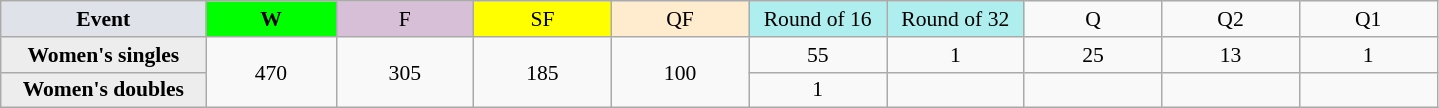<table class=wikitable style=font-size:90%;text-align:center>
<tr>
<td style="width:130px; background:#dfe2e9;"><strong>Event</strong></td>
<td style="width:80px; background:lime;"><strong>W</strong></td>
<td style="width:85px; background:thistle;">F</td>
<td style="width:85px; background:#ff0;">SF</td>
<td style="width:85px; background:#ffebcd;">QF</td>
<td style="width:85px; background:#afeeee;">Round of 16</td>
<td style="width:85px; background:#afeeee;">Round of 32</td>
<td width=85>Q</td>
<td width=85>Q2</td>
<td width=85>Q1</td>
</tr>
<tr>
<th style="background:#ededed;">Women's singles</th>
<td rowspan=2>470</td>
<td rowspan=2>305</td>
<td rowspan=2>185</td>
<td rowspan=2>100</td>
<td>55</td>
<td>1</td>
<td>25</td>
<td>13</td>
<td>1</td>
</tr>
<tr>
<th style="background:#ededed;">Women's doubles</th>
<td>1</td>
<td></td>
<td></td>
<td></td>
<td></td>
</tr>
</table>
